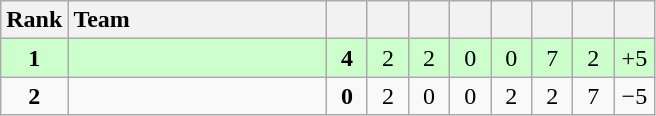<table class="wikitable" style="text-align: center;">
<tr>
<th width=30>Rank</th>
<th style="width:165px; text-align:left;">Team</th>
<th width=20></th>
<th width=20></th>
<th width=20></th>
<th width=20></th>
<th width=20></th>
<th width=20></th>
<th width=20></th>
<th width=20></th>
</tr>
<tr style="background:#cfc;">
<td><strong>1</strong></td>
<td style="text-align:left;"></td>
<td><strong>4</strong></td>
<td>2</td>
<td>2</td>
<td>0</td>
<td>0</td>
<td>7</td>
<td>2</td>
<td>+5</td>
</tr>
<tr>
<td><strong>2</strong></td>
<td style="text-align:left;"></td>
<td><strong>0</strong></td>
<td>2</td>
<td>0</td>
<td>0</td>
<td>2</td>
<td>2</td>
<td>7</td>
<td>−5</td>
</tr>
</table>
